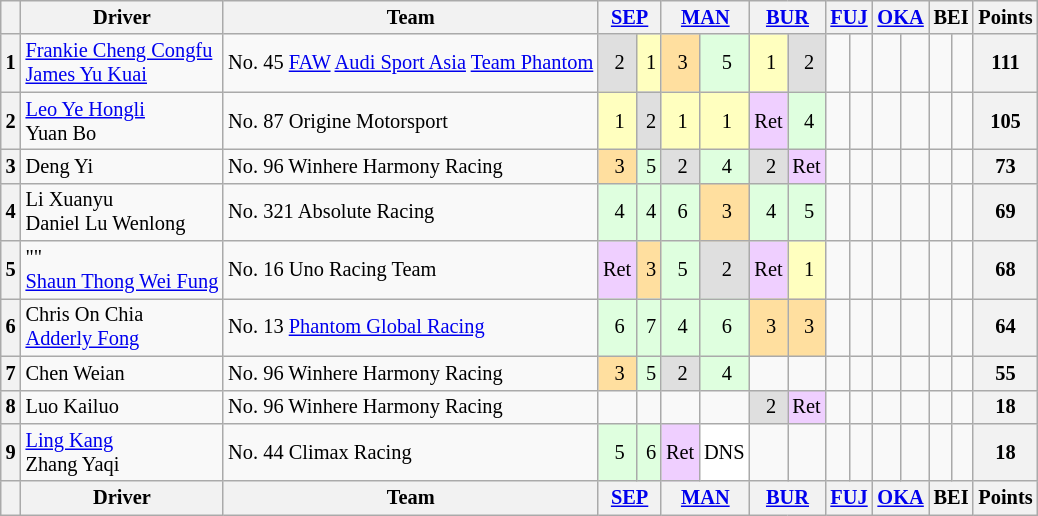<table class="wikitable" style="font-size: 85%; text-align:center;">
<tr>
<th></th>
<th>Driver</th>
<th>Team</th>
<th colspan="2"><a href='#'>SEP</a><br></th>
<th colspan="2"><a href='#'>MAN</a><br></th>
<th colspan="2"><a href='#'>BUR</a><br></th>
<th colspan="2"><a href='#'>FUJ</a><br></th>
<th colspan="2"><a href='#'>OKA</a><br></th>
<th colspan="2">BEI<br></th>
<th>Points</th>
</tr>
<tr>
<th>1</th>
<td align="left"> <a href='#'>Frankie Cheng Congfu</a><br> <a href='#'>James Yu Kuai</a></td>
<td align="left"> No. 45 <a href='#'>FAW</a> <a href='#'>Audi Sport Asia</a> <a href='#'>Team Phantom</a></td>
<td style="background:#DFDFDF;"> 2</td>
<td style="background:#FFFFBF;"> 1</td>
<td style="background:#FFDF9F;"> 3</td>
<td style="background:#DFFFDF;"> 5</td>
<td style="background:#FFFFBF;"> 1</td>
<td style="background:#DFDFDF;"> 2</td>
<td></td>
<td></td>
<td></td>
<td></td>
<td></td>
<td></td>
<th>111</th>
</tr>
<tr>
<th>2</th>
<td align="left"> <a href='#'>Leo Ye Hongli</a><br> Yuan Bo</td>
<td align="left"> No. 87 Origine Motorsport</td>
<td style="background:#FFFFBF;"> 1</td>
<td style="background:#DFDFDF;"> 2</td>
<td style="background:#FFFFBF;"> 1</td>
<td style="background:#FFFFBF;"> 1</td>
<td style="background:#EFCFFF;">Ret</td>
<td style="background:#DFFFDF;"> 4</td>
<td></td>
<td></td>
<td></td>
<td></td>
<td></td>
<td></td>
<th>105</th>
</tr>
<tr>
<th>3</th>
<td align="left"> Deng Yi</td>
<td align="left"> No. 96 Winhere Harmony Racing</td>
<td style="background:#FFDF9F;"> 3</td>
<td style="background:#DFFFDF;"> 5</td>
<td style="background:#DFDFDF;"> 2</td>
<td style="background:#DFFFDF;"> 4</td>
<td style="background:#DFDFDF;"> 2</td>
<td style="background:#EFCFFF;">Ret</td>
<td></td>
<td></td>
<td></td>
<td></td>
<td></td>
<td></td>
<th>73</th>
</tr>
<tr>
<th>4</th>
<td align="left"> Li Xuanyu<br> Daniel Lu Wenlong</td>
<td align="left"> No. 321 Absolute Racing</td>
<td style="background:#DFFFDF;"> 4</td>
<td style="background:#DFFFDF;"> 4</td>
<td style="background:#DFFFDF;"> 6</td>
<td style="background:#FFDF9F;"> 3</td>
<td style="background:#DFFFDF;"> 4</td>
<td style="background:#DFFFDF;"> 5</td>
<td></td>
<td></td>
<td></td>
<td></td>
<td></td>
<td></td>
<th>69</th>
</tr>
<tr>
<th>5</th>
<td align="left"> ""<br> <a href='#'>Shaun Thong Wei Fung</a></td>
<td align="left"> No. 16 Uno Racing Team</td>
<td style="background:#efcfff;">Ret</td>
<td style="background:#FFDF9F;"> 3</td>
<td style="background:#DFFFDF;"> 5</td>
<td style="background:#DFDFDF;"> 2</td>
<td style="background:#EFCFFF;">Ret</td>
<td style="background:#FFFFBF;"> 1</td>
<td></td>
<td></td>
<td></td>
<td></td>
<td></td>
<td></td>
<th>68</th>
</tr>
<tr>
<th>6</th>
<td align="left"> Chris On Chia<br> <a href='#'>Adderly Fong</a></td>
<td align="left"> No. 13 <a href='#'>Phantom Global Racing</a></td>
<td style="background:#DFFFDF;"> 6</td>
<td style="background:#DFFFDF;"> 7</td>
<td style="background:#DFFFDF;"> 4</td>
<td style="background:#DFFFDF;"> 6</td>
<td style="background:#FFDF9F;"> 3</td>
<td style="background:#FFDF9F;"> 3</td>
<td></td>
<td></td>
<td></td>
<td></td>
<td></td>
<td></td>
<th>64</th>
</tr>
<tr>
<th>7</th>
<td align="left"> Chen Weian</td>
<td align="left"> No. 96 Winhere Harmony Racing</td>
<td style="background:#FFDF9F;"> 3</td>
<td style="background:#DFFFDF;"> 5</td>
<td style="background:#DFDFDF;"> 2</td>
<td style="background:#DFFFDF;"> 4</td>
<td></td>
<td></td>
<td></td>
<td></td>
<td></td>
<td></td>
<td></td>
<td></td>
<th>55</th>
</tr>
<tr>
<th>8</th>
<td align="left"> Luo Kailuo</td>
<td align="left"> No. 96 Winhere Harmony Racing</td>
<td></td>
<td></td>
<td></td>
<td></td>
<td style="background:#DFDFDF;"> 2</td>
<td style="background:#EFCFFF;">Ret</td>
<td></td>
<td></td>
<td></td>
<td></td>
<td></td>
<td></td>
<th>18</th>
</tr>
<tr>
<th>9</th>
<td align="left"> <a href='#'>Ling Kang</a><br> Zhang Yaqi</td>
<td align="left"> No. 44 Climax Racing</td>
<td style="background:#DFFFDF;"> 5</td>
<td style="background:#DFFFDF;"> 6</td>
<td style="background:#EFCFFF;">Ret</td>
<td style="background:#FFFFFF;">DNS</td>
<td></td>
<td></td>
<td></td>
<td></td>
<td></td>
<td></td>
<td></td>
<td></td>
<th>18</th>
</tr>
<tr>
<th></th>
<th>Driver</th>
<th>Team</th>
<th colspan="2"><a href='#'>SEP</a><br></th>
<th colspan="2"><a href='#'>MAN</a><br></th>
<th colspan="2"><a href='#'>BUR</a><br></th>
<th colspan="2"><a href='#'>FUJ</a><br></th>
<th colspan="2"><a href='#'>OKA</a><br></th>
<th colspan="2">BEI<br></th>
<th>Points</th>
</tr>
</table>
